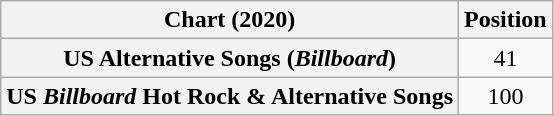<table class="wikitable sortable plainrowheaders" style="text-align:center">
<tr>
<th scope="col">Chart (2020)</th>
<th scope="col">Position</th>
</tr>
<tr>
<th scope="row">US Alternative Songs (<em>Billboard</em>)</th>
<td>41</td>
</tr>
<tr>
<th scope="row">US <em>Billboard</em> Hot Rock & Alternative Songs</th>
<td>100</td>
</tr>
</table>
